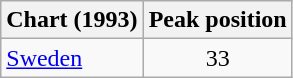<table class="wikitable">
<tr>
<th align="left">Chart (1993)</th>
<th align="center">Peak position</th>
</tr>
<tr>
<td align="left"><a href='#'>Sweden</a></td>
<td align="center">33</td>
</tr>
</table>
